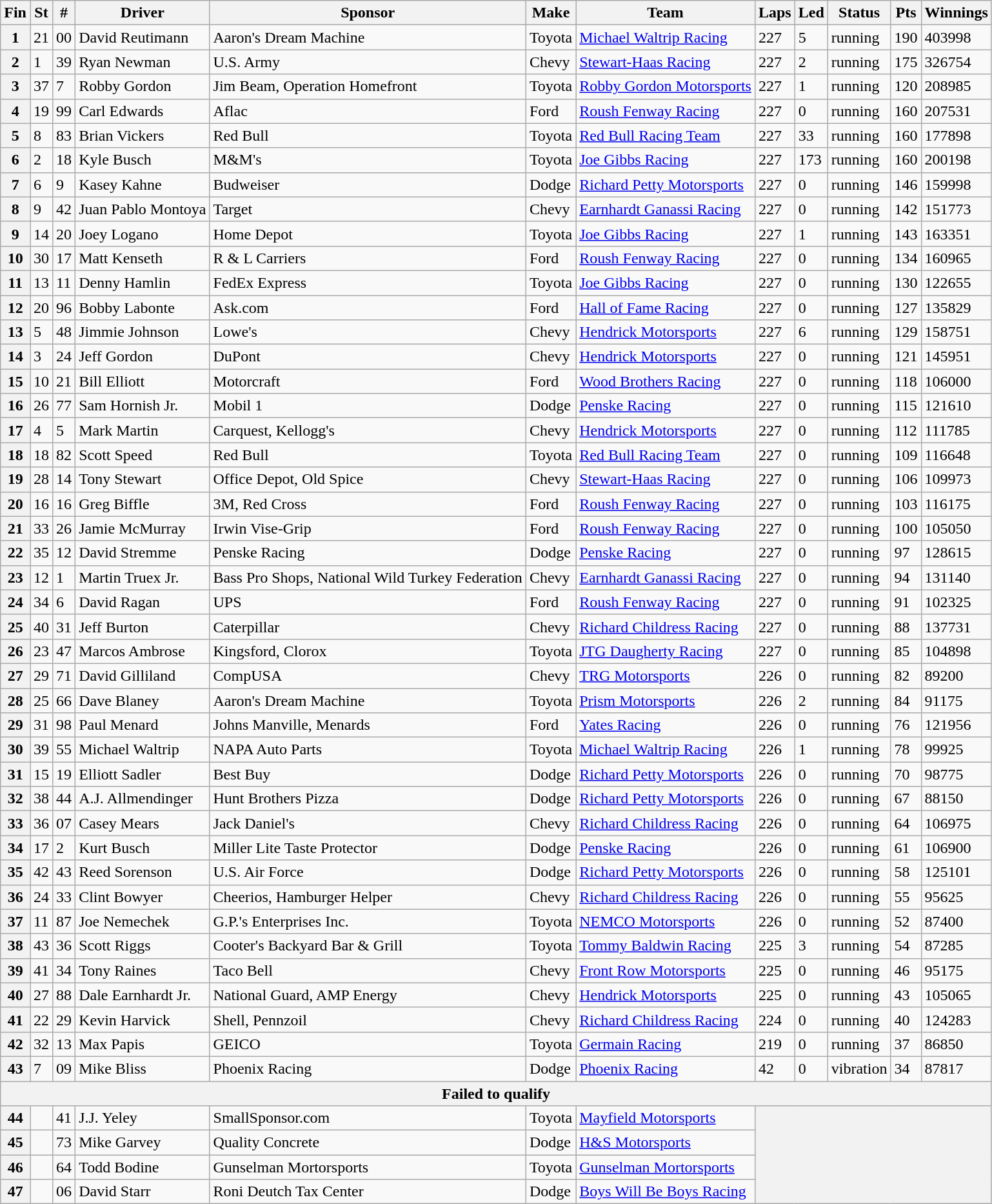<table class="wikitable sortable">
<tr>
<th>Fin</th>
<th>St</th>
<th>#</th>
<th>Driver</th>
<th>Sponsor</th>
<th>Make</th>
<th>Team</th>
<th>Laps</th>
<th>Led</th>
<th>Status</th>
<th>Pts</th>
<th>Winnings</th>
</tr>
<tr>
<th>1</th>
<td>21</td>
<td>00</td>
<td>David Reutimann</td>
<td>Aaron's Dream Machine</td>
<td>Toyota</td>
<td><a href='#'>Michael Waltrip Racing</a></td>
<td>227</td>
<td>5</td>
<td>running</td>
<td>190</td>
<td>403998</td>
</tr>
<tr>
<th>2</th>
<td>1</td>
<td>39</td>
<td>Ryan Newman</td>
<td>U.S. Army</td>
<td>Chevy</td>
<td><a href='#'>Stewart-Haas Racing</a></td>
<td>227</td>
<td>2</td>
<td>running</td>
<td>175</td>
<td>326754</td>
</tr>
<tr>
<th>3</th>
<td>37</td>
<td>7</td>
<td>Robby Gordon</td>
<td>Jim Beam, Operation Homefront</td>
<td>Toyota</td>
<td><a href='#'>Robby Gordon Motorsports</a></td>
<td>227</td>
<td>1</td>
<td>running</td>
<td>120</td>
<td>208985</td>
</tr>
<tr>
<th>4</th>
<td>19</td>
<td>99</td>
<td>Carl Edwards</td>
<td>Aflac</td>
<td>Ford</td>
<td><a href='#'>Roush Fenway Racing</a></td>
<td>227</td>
<td>0</td>
<td>running</td>
<td>160</td>
<td>207531</td>
</tr>
<tr>
<th>5</th>
<td>8</td>
<td>83</td>
<td>Brian Vickers</td>
<td>Red Bull</td>
<td>Toyota</td>
<td><a href='#'>Red Bull Racing Team</a></td>
<td>227</td>
<td>33</td>
<td>running</td>
<td>160</td>
<td>177898</td>
</tr>
<tr>
<th>6</th>
<td>2</td>
<td>18</td>
<td>Kyle Busch</td>
<td>M&M's</td>
<td>Toyota</td>
<td><a href='#'>Joe Gibbs Racing</a></td>
<td>227</td>
<td>173</td>
<td>running</td>
<td>160</td>
<td>200198</td>
</tr>
<tr>
<th>7</th>
<td>6</td>
<td>9</td>
<td>Kasey Kahne</td>
<td>Budweiser</td>
<td>Dodge</td>
<td><a href='#'>Richard Petty Motorsports</a></td>
<td>227</td>
<td>0</td>
<td>running</td>
<td>146</td>
<td>159998</td>
</tr>
<tr>
<th>8</th>
<td>9</td>
<td>42</td>
<td>Juan Pablo Montoya</td>
<td>Target</td>
<td>Chevy</td>
<td><a href='#'>Earnhardt Ganassi Racing</a></td>
<td>227</td>
<td>0</td>
<td>running</td>
<td>142</td>
<td>151773</td>
</tr>
<tr>
<th>9</th>
<td>14</td>
<td>20</td>
<td>Joey Logano</td>
<td>Home Depot</td>
<td>Toyota</td>
<td><a href='#'>Joe Gibbs Racing</a></td>
<td>227</td>
<td>1</td>
<td>running</td>
<td>143</td>
<td>163351</td>
</tr>
<tr>
<th>10</th>
<td>30</td>
<td>17</td>
<td>Matt Kenseth</td>
<td>R & L Carriers</td>
<td>Ford</td>
<td><a href='#'>Roush Fenway Racing</a></td>
<td>227</td>
<td>0</td>
<td>running</td>
<td>134</td>
<td>160965</td>
</tr>
<tr>
<th>11</th>
<td>13</td>
<td>11</td>
<td>Denny Hamlin</td>
<td>FedEx Express</td>
<td>Toyota</td>
<td><a href='#'>Joe Gibbs Racing</a></td>
<td>227</td>
<td>0</td>
<td>running</td>
<td>130</td>
<td>122655</td>
</tr>
<tr>
<th>12</th>
<td>20</td>
<td>96</td>
<td>Bobby Labonte</td>
<td>Ask.com</td>
<td>Ford</td>
<td><a href='#'>Hall of Fame Racing</a></td>
<td>227</td>
<td>0</td>
<td>running</td>
<td>127</td>
<td>135829</td>
</tr>
<tr>
<th>13</th>
<td>5</td>
<td>48</td>
<td>Jimmie Johnson</td>
<td>Lowe's</td>
<td>Chevy</td>
<td><a href='#'>Hendrick Motorsports</a></td>
<td>227</td>
<td>6</td>
<td>running</td>
<td>129</td>
<td>158751</td>
</tr>
<tr>
<th>14</th>
<td>3</td>
<td>24</td>
<td>Jeff Gordon</td>
<td>DuPont</td>
<td>Chevy</td>
<td><a href='#'>Hendrick Motorsports</a></td>
<td>227</td>
<td>0</td>
<td>running</td>
<td>121</td>
<td>145951</td>
</tr>
<tr>
<th>15</th>
<td>10</td>
<td>21</td>
<td>Bill Elliott</td>
<td>Motorcraft</td>
<td>Ford</td>
<td><a href='#'>Wood Brothers Racing</a></td>
<td>227</td>
<td>0</td>
<td>running</td>
<td>118</td>
<td>106000</td>
</tr>
<tr>
<th>16</th>
<td>26</td>
<td>77</td>
<td>Sam Hornish Jr.</td>
<td>Mobil 1</td>
<td>Dodge</td>
<td><a href='#'>Penske Racing</a></td>
<td>227</td>
<td>0</td>
<td>running</td>
<td>115</td>
<td>121610</td>
</tr>
<tr>
<th>17</th>
<td>4</td>
<td>5</td>
<td>Mark Martin</td>
<td>Carquest, Kellogg's</td>
<td>Chevy</td>
<td><a href='#'>Hendrick Motorsports</a></td>
<td>227</td>
<td>0</td>
<td>running</td>
<td>112</td>
<td>111785</td>
</tr>
<tr>
<th>18</th>
<td>18</td>
<td>82</td>
<td>Scott Speed</td>
<td>Red Bull</td>
<td>Toyota</td>
<td><a href='#'>Red Bull Racing Team</a></td>
<td>227</td>
<td>0</td>
<td>running</td>
<td>109</td>
<td>116648</td>
</tr>
<tr>
<th>19</th>
<td>28</td>
<td>14</td>
<td>Tony Stewart</td>
<td>Office Depot, Old Spice</td>
<td>Chevy</td>
<td><a href='#'>Stewart-Haas Racing</a></td>
<td>227</td>
<td>0</td>
<td>running</td>
<td>106</td>
<td>109973</td>
</tr>
<tr>
<th>20</th>
<td>16</td>
<td>16</td>
<td>Greg Biffle</td>
<td>3M, Red Cross</td>
<td>Ford</td>
<td><a href='#'>Roush Fenway Racing</a></td>
<td>227</td>
<td>0</td>
<td>running</td>
<td>103</td>
<td>116175</td>
</tr>
<tr>
<th>21</th>
<td>33</td>
<td>26</td>
<td>Jamie McMurray</td>
<td>Irwin Vise-Grip</td>
<td>Ford</td>
<td><a href='#'>Roush Fenway Racing</a></td>
<td>227</td>
<td>0</td>
<td>running</td>
<td>100</td>
<td>105050</td>
</tr>
<tr>
<th>22</th>
<td>35</td>
<td>12</td>
<td>David Stremme</td>
<td>Penske Racing</td>
<td>Dodge</td>
<td><a href='#'>Penske Racing</a></td>
<td>227</td>
<td>0</td>
<td>running</td>
<td>97</td>
<td>128615</td>
</tr>
<tr>
<th>23</th>
<td>12</td>
<td>1</td>
<td>Martin Truex Jr.</td>
<td>Bass Pro Shops, National Wild Turkey Federation</td>
<td>Chevy</td>
<td><a href='#'>Earnhardt Ganassi Racing</a></td>
<td>227</td>
<td>0</td>
<td>running</td>
<td>94</td>
<td>131140</td>
</tr>
<tr>
<th>24</th>
<td>34</td>
<td>6</td>
<td>David Ragan</td>
<td>UPS</td>
<td>Ford</td>
<td><a href='#'>Roush Fenway Racing</a></td>
<td>227</td>
<td>0</td>
<td>running</td>
<td>91</td>
<td>102325</td>
</tr>
<tr>
<th>25</th>
<td>40</td>
<td>31</td>
<td>Jeff Burton</td>
<td>Caterpillar</td>
<td>Chevy</td>
<td><a href='#'>Richard Childress Racing</a></td>
<td>227</td>
<td>0</td>
<td>running</td>
<td>88</td>
<td>137731</td>
</tr>
<tr>
<th>26</th>
<td>23</td>
<td>47</td>
<td>Marcos Ambrose</td>
<td>Kingsford, Clorox</td>
<td>Toyota</td>
<td><a href='#'>JTG Daugherty Racing</a></td>
<td>227</td>
<td>0</td>
<td>running</td>
<td>85</td>
<td>104898</td>
</tr>
<tr>
<th>27</th>
<td>29</td>
<td>71</td>
<td>David Gilliland</td>
<td>CompUSA</td>
<td>Chevy</td>
<td><a href='#'>TRG Motorsports</a></td>
<td>226</td>
<td>0</td>
<td>running</td>
<td>82</td>
<td>89200</td>
</tr>
<tr>
<th>28</th>
<td>25</td>
<td>66</td>
<td>Dave Blaney</td>
<td>Aaron's Dream Machine</td>
<td>Toyota</td>
<td><a href='#'>Prism Motorsports</a></td>
<td>226</td>
<td>2</td>
<td>running</td>
<td>84</td>
<td>91175</td>
</tr>
<tr>
<th>29</th>
<td>31</td>
<td>98</td>
<td>Paul Menard</td>
<td>Johns Manville, Menards</td>
<td>Ford</td>
<td><a href='#'>Yates Racing</a></td>
<td>226</td>
<td>0</td>
<td>running</td>
<td>76</td>
<td>121956</td>
</tr>
<tr>
<th>30</th>
<td>39</td>
<td>55</td>
<td>Michael Waltrip</td>
<td>NAPA Auto Parts</td>
<td>Toyota</td>
<td><a href='#'>Michael Waltrip Racing</a></td>
<td>226</td>
<td>1</td>
<td>running</td>
<td>78</td>
<td>99925</td>
</tr>
<tr>
<th>31</th>
<td>15</td>
<td>19</td>
<td>Elliott Sadler</td>
<td>Best Buy</td>
<td>Dodge</td>
<td><a href='#'>Richard Petty Motorsports</a></td>
<td>226</td>
<td>0</td>
<td>running</td>
<td>70</td>
<td>98775</td>
</tr>
<tr>
<th>32</th>
<td>38</td>
<td>44</td>
<td>A.J. Allmendinger</td>
<td>Hunt Brothers Pizza</td>
<td>Dodge</td>
<td><a href='#'>Richard Petty Motorsports</a></td>
<td>226</td>
<td>0</td>
<td>running</td>
<td>67</td>
<td>88150</td>
</tr>
<tr>
<th>33</th>
<td>36</td>
<td>07</td>
<td>Casey Mears</td>
<td>Jack Daniel's</td>
<td>Chevy</td>
<td><a href='#'>Richard Childress Racing</a></td>
<td>226</td>
<td>0</td>
<td>running</td>
<td>64</td>
<td>106975</td>
</tr>
<tr>
<th>34</th>
<td>17</td>
<td>2</td>
<td>Kurt Busch</td>
<td>Miller Lite Taste Protector</td>
<td>Dodge</td>
<td><a href='#'>Penske Racing</a></td>
<td>226</td>
<td>0</td>
<td>running</td>
<td>61</td>
<td>106900</td>
</tr>
<tr>
<th>35</th>
<td>42</td>
<td>43</td>
<td>Reed Sorenson</td>
<td>U.S. Air Force</td>
<td>Dodge</td>
<td><a href='#'>Richard Petty Motorsports</a></td>
<td>226</td>
<td>0</td>
<td>running</td>
<td>58</td>
<td>125101</td>
</tr>
<tr>
<th>36</th>
<td>24</td>
<td>33</td>
<td>Clint Bowyer</td>
<td>Cheerios, Hamburger Helper</td>
<td>Chevy</td>
<td><a href='#'>Richard Childress Racing</a></td>
<td>226</td>
<td>0</td>
<td>running</td>
<td>55</td>
<td>95625</td>
</tr>
<tr>
<th>37</th>
<td>11</td>
<td>87</td>
<td>Joe Nemechek</td>
<td>G.P.'s Enterprises Inc.</td>
<td>Toyota</td>
<td><a href='#'>NEMCO Motorsports</a></td>
<td>226</td>
<td>0</td>
<td>running</td>
<td>52</td>
<td>87400</td>
</tr>
<tr>
<th>38</th>
<td>43</td>
<td>36</td>
<td>Scott Riggs</td>
<td>Cooter's Backyard Bar & Grill</td>
<td>Toyota</td>
<td><a href='#'>Tommy Baldwin Racing</a></td>
<td>225</td>
<td>3</td>
<td>running</td>
<td>54</td>
<td>87285</td>
</tr>
<tr>
<th>39</th>
<td>41</td>
<td>34</td>
<td>Tony Raines</td>
<td>Taco Bell</td>
<td>Chevy</td>
<td><a href='#'>Front Row Motorsports</a></td>
<td>225</td>
<td>0</td>
<td>running</td>
<td>46</td>
<td>95175</td>
</tr>
<tr>
<th>40</th>
<td>27</td>
<td>88</td>
<td>Dale Earnhardt Jr.</td>
<td>National Guard, AMP Energy</td>
<td>Chevy</td>
<td><a href='#'>Hendrick Motorsports</a></td>
<td>225</td>
<td>0</td>
<td>running</td>
<td>43</td>
<td>105065</td>
</tr>
<tr>
<th>41</th>
<td>22</td>
<td>29</td>
<td>Kevin Harvick</td>
<td>Shell, Pennzoil</td>
<td>Chevy</td>
<td><a href='#'>Richard Childress Racing</a></td>
<td>224</td>
<td>0</td>
<td>running</td>
<td>40</td>
<td>124283</td>
</tr>
<tr>
<th>42</th>
<td>32</td>
<td>13</td>
<td>Max Papis</td>
<td>GEICO</td>
<td>Toyota</td>
<td><a href='#'>Germain Racing</a></td>
<td>219</td>
<td>0</td>
<td>running</td>
<td>37</td>
<td>86850</td>
</tr>
<tr>
<th>43</th>
<td>7</td>
<td>09</td>
<td>Mike Bliss</td>
<td>Phoenix Racing</td>
<td>Dodge</td>
<td><a href='#'>Phoenix Racing</a></td>
<td>42</td>
<td>0</td>
<td>vibration</td>
<td>34</td>
<td>87817</td>
</tr>
<tr>
<th colspan="12">Failed to qualify</th>
</tr>
<tr>
<th>44</th>
<td></td>
<td>41</td>
<td>J.J. Yeley</td>
<td>SmallSponsor.com</td>
<td>Toyota</td>
<td><a href='#'>Mayfield Motorsports</a></td>
<th colspan="5" rowspan="4"></th>
</tr>
<tr>
<th>45</th>
<td></td>
<td>73</td>
<td>Mike Garvey</td>
<td>Quality Concrete</td>
<td>Dodge</td>
<td><a href='#'>H&S Motorsports</a></td>
</tr>
<tr>
<th>46</th>
<td></td>
<td>64</td>
<td>Todd Bodine</td>
<td>Gunselman Mortorsports</td>
<td>Toyota</td>
<td><a href='#'>Gunselman Mortorsports</a></td>
</tr>
<tr>
<th>47</th>
<td></td>
<td>06</td>
<td>David Starr</td>
<td>Roni Deutch Tax Center</td>
<td>Dodge</td>
<td><a href='#'>Boys Will Be Boys Racing</a></td>
</tr>
</table>
